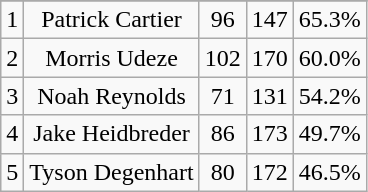<table class="wikitable sortable" style="text-align:center">
<tr>
</tr>
<tr>
<td>1</td>
<td>Patrick Cartier</td>
<td>96</td>
<td>147</td>
<td>65.3%</td>
</tr>
<tr>
<td>2</td>
<td>Morris Udeze</td>
<td>102</td>
<td>170</td>
<td>60.0%</td>
</tr>
<tr>
<td>3</td>
<td>Noah Reynolds</td>
<td>71</td>
<td>131</td>
<td>54.2%</td>
</tr>
<tr>
<td>4</td>
<td>Jake Heidbreder</td>
<td>86</td>
<td>173</td>
<td>49.7%</td>
</tr>
<tr>
<td>5</td>
<td>Tyson Degenhart</td>
<td>80</td>
<td>172</td>
<td>46.5%</td>
</tr>
</table>
